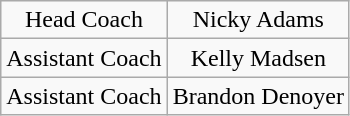<table class="wikitable" style="text-align: center;">
<tr>
<td>Head Coach</td>
<td>Nicky Adams</td>
</tr>
<tr>
<td>Assistant Coach</td>
<td>Kelly Madsen</td>
</tr>
<tr>
<td>Assistant Coach</td>
<td>Brandon Denoyer</td>
</tr>
</table>
